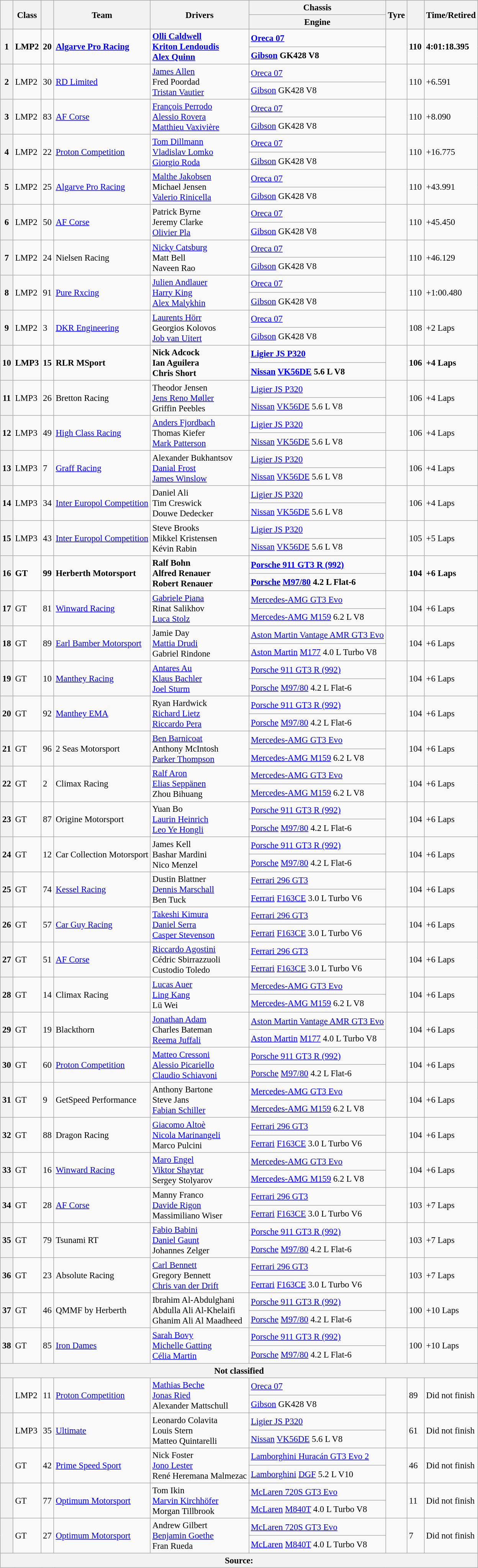<table class="wikitable" style="font-size:95%;">
<tr>
<th rowspan=2></th>
<th rowspan=2>Class</th>
<th rowspan=2></th>
<th rowspan=2>Team</th>
<th rowspan=2>Drivers</th>
<th>Chassis</th>
<th rowspan=2>Tyre</th>
<th rowspan=2></th>
<th rowspan=2>Time/Retired</th>
</tr>
<tr>
<th>Engine</th>
</tr>
<tr style="font-weight:bold;">
<th rowspan=2>1</th>
<td rowspan=2>LMP2</td>
<td rowspan=2>20</td>
<td rowspan=2> <a href='#'>Algarve Pro Racing</a></td>
<td rowspan=2> <a href='#'>Olli Caldwell</a><br> <a href='#'>Kriton Lendoudis</a><br> <a href='#'>Alex Quinn</a></td>
<td><a href='#'>Oreca 07</a></td>
<td rowspan=2></td>
<td rowspan=2>110</td>
<td rowspan=2>4:01:18.395</td>
</tr>
<tr style="font-weight:bold;">
<td><a href='#'>Gibson</a> GK428 V8</td>
</tr>
<tr>
<th rowspan=2>2</th>
<td rowspan=2>LMP2</td>
<td rowspan=2>30</td>
<td rowspan=2> <a href='#'>RD Limited</a></td>
<td rowspan=2> <a href='#'>James Allen</a><br> Fred Poordad<br> <a href='#'>Tristan Vautier</a></td>
<td><a href='#'>Oreca 07</a></td>
<td rowspan=2></td>
<td rowspan=2>110</td>
<td rowspan=2>+6.591</td>
</tr>
<tr>
<td><a href='#'>Gibson</a> GK428 V8</td>
</tr>
<tr>
<th rowspan=2>3</th>
<td rowspan=2>LMP2</td>
<td rowspan=2>83</td>
<td rowspan=2> <a href='#'>AF Corse</a></td>
<td rowspan=2> <a href='#'>François Perrodo</a><br> <a href='#'>Alessio Rovera</a><br> <a href='#'>Matthieu Vaxivière</a></td>
<td><a href='#'>Oreca 07</a></td>
<td rowspan=2></td>
<td rowspan=2>110</td>
<td rowspan=2>+8.090</td>
</tr>
<tr>
<td><a href='#'>Gibson</a> GK428 V8</td>
</tr>
<tr>
<th rowspan=2>4</th>
<td rowspan=2>LMP2</td>
<td rowspan=2>22</td>
<td rowspan=2> <a href='#'>Proton Competition</a></td>
<td rowspan=2> <a href='#'>Tom Dillmann</a><br> <a href='#'>Vladislav Lomko</a><br> <a href='#'>Giorgio Roda</a></td>
<td><a href='#'>Oreca 07</a></td>
<td rowspan=2></td>
<td rowspan=2>110</td>
<td rowspan=2>+16.775</td>
</tr>
<tr>
<td><a href='#'>Gibson</a> GK428 V8</td>
</tr>
<tr>
<th rowspan=2>5</th>
<td rowspan=2>LMP2</td>
<td rowspan=2>25</td>
<td rowspan=2> <a href='#'>Algarve Pro Racing</a></td>
<td rowspan=2> <a href='#'>Malthe Jakobsen</a><br> Michael Jensen<br> <a href='#'>Valerio Rinicella</a></td>
<td><a href='#'>Oreca 07</a></td>
<td rowspan=2></td>
<td rowspan=2>110</td>
<td rowspan=2>+43.991</td>
</tr>
<tr>
<td><a href='#'>Gibson</a> GK428 V8</td>
</tr>
<tr>
<th rowspan=2>6</th>
<td rowspan=2>LMP2</td>
<td rowspan=2>50</td>
<td rowspan=2> <a href='#'>AF Corse</a></td>
<td rowspan=2> Patrick Byrne<br> Jeremy Clarke<br> <a href='#'>Olivier Pla</a></td>
<td><a href='#'>Oreca 07</a></td>
<td rowspan=2></td>
<td rowspan=2>110</td>
<td rowspan=2>+45.450</td>
</tr>
<tr>
<td><a href='#'>Gibson</a> GK428 V8</td>
</tr>
<tr>
<th rowspan=2>7</th>
<td rowspan=2>LMP2</td>
<td rowspan=2>24</td>
<td rowspan=2> Nielsen Racing</td>
<td rowspan=2> <a href='#'>Nicky Catsburg</a><br> Matt Bell<br> Naveen Rao</td>
<td><a href='#'>Oreca 07</a></td>
<td rowspan=2></td>
<td rowspan=2>110</td>
<td rowspan=2>+46.129</td>
</tr>
<tr>
<td><a href='#'>Gibson</a> GK428 V8</td>
</tr>
<tr>
<th rowspan=2>8</th>
<td rowspan=2>LMP2</td>
<td rowspan=2>91</td>
<td rowspan=2> <a href='#'>Pure Rxcing</a></td>
<td rowspan=2> <a href='#'>Julien Andlauer</a><br> <a href='#'>Harry King</a><br> <a href='#'>Alex Malykhin</a></td>
<td><a href='#'>Oreca 07</a></td>
<td rowspan=2></td>
<td rowspan=2>110</td>
<td rowspan=2>+1:00.480</td>
</tr>
<tr>
<td><a href='#'>Gibson</a> GK428 V8</td>
</tr>
<tr>
<th rowspan=2>9</th>
<td rowspan=2>LMP2</td>
<td rowspan=2>3</td>
<td rowspan=2> <a href='#'>DKR Engineering</a></td>
<td rowspan=2> <a href='#'>Laurents Hörr</a><br> Georgios Kolovos<br> <a href='#'>Job van Uitert</a></td>
<td><a href='#'>Oreca 07</a></td>
<td rowspan=2></td>
<td rowspan=2>108</td>
<td rowspan=2>+2 Laps</td>
</tr>
<tr>
<td><a href='#'>Gibson</a> GK428 V8</td>
</tr>
<tr style="font-weight:bold;">
<th rowspan=2>10</th>
<td rowspan=2>LMP3</td>
<td rowspan=2>15</td>
<td rowspan=2> RLR MSport</td>
<td rowspan=2> Nick Adcock<br> Ian Aguilera<br> Chris Short</td>
<td><a href='#'>Ligier JS P320</a></td>
<td rowspan=2></td>
<td rowspan=2>106</td>
<td rowspan=2>+4 Laps</td>
</tr>
<tr style="font-weight:bold;">
<td><a href='#'>Nissan</a> <a href='#'>VK56DE</a> 5.6 L V8</td>
</tr>
<tr>
<th rowspan=2>11</th>
<td rowspan=2>LMP3</td>
<td rowspan=2>26</td>
<td rowspan=2> Bretton Racing</td>
<td rowspan=2> Theodor Jensen<br> <a href='#'>Jens Reno Møller</a><br> Griffin Peebles</td>
<td><a href='#'>Ligier JS P320</a></td>
<td rowspan=2></td>
<td rowspan=2>106</td>
<td rowspan=2>+4 Laps</td>
</tr>
<tr>
<td><a href='#'>Nissan</a> <a href='#'>VK56DE</a> 5.6 L V8</td>
</tr>
<tr>
<th rowspan=2>12</th>
<td rowspan=2>LMP3</td>
<td rowspan=2>49</td>
<td rowspan=2> <a href='#'>High Class Racing</a></td>
<td rowspan=2> <a href='#'>Anders Fjordbach</a><br> Thomas Kiefer<br> <a href='#'>Mark Patterson</a></td>
<td><a href='#'>Ligier JS P320</a></td>
<td rowspan=2></td>
<td rowspan=2>106</td>
<td rowspan=2>+4 Laps</td>
</tr>
<tr>
<td><a href='#'>Nissan</a> <a href='#'>VK56DE</a> 5.6 L V8</td>
</tr>
<tr>
<th rowspan=2>13</th>
<td rowspan=2>LMP3</td>
<td rowspan=2>7</td>
<td rowspan=2> <a href='#'>Graff Racing</a></td>
<td rowspan=2> Alexander Bukhantsov<br> <a href='#'>Danial Frost</a><br> <a href='#'>James Winslow</a></td>
<td><a href='#'>Ligier JS P320</a></td>
<td rowspan=2></td>
<td rowspan=2>106</td>
<td rowspan=2>+4 Laps</td>
</tr>
<tr>
<td><a href='#'>Nissan</a> <a href='#'>VK56DE</a> 5.6 L V8</td>
</tr>
<tr>
<th rowspan=2>14</th>
<td rowspan=2>LMP3</td>
<td rowspan=2>34</td>
<td rowspan=2> <a href='#'>Inter Europol Competition</a></td>
<td rowspan=2> Daniel Ali<br> Tim Creswick<br> Douwe Dedecker</td>
<td><a href='#'>Ligier JS P320</a></td>
<td rowspan=2></td>
<td rowspan=2>106</td>
<td rowspan=2>+4 Laps</td>
</tr>
<tr>
<td><a href='#'>Nissan</a> <a href='#'>VK56DE</a> 5.6 L V8</td>
</tr>
<tr>
<th rowspan=2>15</th>
<td rowspan=2>LMP3</td>
<td rowspan=2>43</td>
<td rowspan=2> <a href='#'>Inter Europol Competition</a></td>
<td rowspan=2> Steve Brooks<br> Mikkel Kristensen<br> Kévin Rabin</td>
<td><a href='#'>Ligier JS P320</a></td>
<td rowspan=2></td>
<td rowspan=2>105</td>
<td rowspan=2>+5 Laps</td>
</tr>
<tr>
<td><a href='#'>Nissan</a> <a href='#'>VK56DE</a> 5.6 L V8</td>
</tr>
<tr style="font-weight:bold;">
<th rowspan=2>16</th>
<td rowspan=2>GT</td>
<td rowspan=2>99</td>
<td rowspan=2> Herberth Motorsport</td>
<td rowspan=2> Ralf Bohn<br> Alfred Renauer<br> Robert Renauer</td>
<td><a href='#'>Porsche 911 GT3 R (992)</a></td>
<td rowspan=2></td>
<td rowspan=2>104</td>
<td rowspan=2>+6 Laps</td>
</tr>
<tr style="font-weight:bold;">
<td><a href='#'>Porsche</a> <a href='#'>M97/80</a> 4.2 L Flat-6</td>
</tr>
<tr>
<th rowspan=2>17</th>
<td rowspan=2>GT</td>
<td rowspan=2>81</td>
<td rowspan=2> <a href='#'>Winward Racing</a></td>
<td rowspan=2> <a href='#'>Gabriele Piana</a><br> Rinat Salikhov<br> <a href='#'>Luca Stolz</a></td>
<td><a href='#'>Mercedes-AMG GT3 Evo</a></td>
<td rowspan=2></td>
<td rowspan=2>104</td>
<td rowspan=2>+6 Laps</td>
</tr>
<tr>
<td><a href='#'>Mercedes-AMG M159</a> 6.2 L V8</td>
</tr>
<tr>
<th rowspan=2>18</th>
<td rowspan=2>GT</td>
<td rowspan=2>89</td>
<td rowspan=2> <a href='#'>Earl Bamber Motorsport</a></td>
<td rowspan=2> Jamie Day<br> <a href='#'>Mattia Drudi</a><br> Gabriel Rindone</td>
<td><a href='#'>Aston Martin Vantage AMR GT3 Evo</a></td>
<td rowspan=2></td>
<td rowspan=2>104</td>
<td rowspan=2>+6 Laps</td>
</tr>
<tr>
<td><a href='#'>Aston Martin</a> <a href='#'>M177</a> 4.0 L Turbo V8</td>
</tr>
<tr>
<th rowspan=2>19</th>
<td rowspan=2>GT</td>
<td rowspan=2>10</td>
<td rowspan=2> <a href='#'>Manthey Racing</a></td>
<td rowspan=2> <a href='#'>Antares Au</a><br> <a href='#'>Klaus Bachler</a><br> <a href='#'>Joel Sturm</a></td>
<td><a href='#'>Porsche 911 GT3 R (992)</a></td>
<td rowspan=2></td>
<td rowspan=2>104</td>
<td rowspan=2>+6 Laps</td>
</tr>
<tr>
<td><a href='#'>Porsche</a> <a href='#'>M97/80</a> 4.2 L Flat-6</td>
</tr>
<tr>
<th rowspan=2>20</th>
<td rowspan=2>GT</td>
<td rowspan=2>92</td>
<td rowspan=2> <a href='#'>Manthey EMA</a></td>
<td rowspan=2> Ryan Hardwick<br> <a href='#'>Richard Lietz</a><br> <a href='#'>Riccardo Pera</a></td>
<td><a href='#'>Porsche 911 GT3 R (992)</a></td>
<td rowspan=2></td>
<td rowspan=2>104</td>
<td rowspan=2>+6 Laps</td>
</tr>
<tr>
<td><a href='#'>Porsche</a> <a href='#'>M97/80</a> 4.2 L Flat-6</td>
</tr>
<tr>
<th rowspan=2>21</th>
<td rowspan=2>GT</td>
<td rowspan=2>96</td>
<td rowspan=2> 2 Seas Motorsport</td>
<td rowspan=2> <a href='#'>Ben Barnicoat</a><br> Anthony McIntosh<br> <a href='#'>Parker Thompson</a></td>
<td><a href='#'>Mercedes-AMG GT3 Evo</a></td>
<td rowspan=2></td>
<td rowspan=2>104</td>
<td rowspan=2>+6 Laps</td>
</tr>
<tr>
<td><a href='#'>Mercedes-AMG M159</a> 6.2 L V8</td>
</tr>
<tr>
<th rowspan=2>22</th>
<td rowspan=2>GT</td>
<td rowspan=2>2</td>
<td rowspan=2> Climax Racing</td>
<td rowspan=2> <a href='#'>Ralf Aron</a><br> <a href='#'>Elias Seppänen</a><br> Zhou Bihuang</td>
<td><a href='#'>Mercedes-AMG GT3 Evo</a></td>
<td rowspan=2></td>
<td rowspan=2>104</td>
<td rowspan=2>+6 Laps</td>
</tr>
<tr>
<td><a href='#'>Mercedes-AMG M159</a> 6.2 L V8</td>
</tr>
<tr>
<th rowspan=2>23</th>
<td rowspan=2>GT</td>
<td rowspan=2>87</td>
<td rowspan=2> Origine Motorsport</td>
<td rowspan=2> Yuan Bo<br> <a href='#'>Laurin Heinrich</a><br> <a href='#'>Leo Ye Hongli</a></td>
<td><a href='#'>Porsche 911 GT3 R (992)</a></td>
<td rowspan=2></td>
<td rowspan=2>104</td>
<td rowspan=2>+6 Laps</td>
</tr>
<tr>
<td><a href='#'>Porsche</a> <a href='#'>M97/80</a> 4.2 L Flat-6</td>
</tr>
<tr>
<th rowspan=2>24</th>
<td rowspan=2>GT</td>
<td rowspan=2>12</td>
<td rowspan=2> Car Collection Motorsport</td>
<td rowspan=2> James Kell<br> Bashar Mardini<br> Nico Menzel</td>
<td><a href='#'>Porsche 911 GT3 R (992)</a></td>
<td rowspan=2></td>
<td rowspan=2>104</td>
<td rowspan=2>+6 Laps</td>
</tr>
<tr>
<td><a href='#'>Porsche</a> <a href='#'>M97/80</a> 4.2 L Flat-6</td>
</tr>
<tr>
<th rowspan=2>25</th>
<td rowspan=2>GT</td>
<td rowspan=2>74</td>
<td rowspan=2> <a href='#'>Kessel Racing</a></td>
<td rowspan=2> Dustin Blattner<br> <a href='#'>Dennis Marschall</a><br> Ben Tuck</td>
<td><a href='#'>Ferrari 296 GT3</a></td>
<td rowspan=2></td>
<td rowspan=2>104</td>
<td rowspan=2>+6 Laps</td>
</tr>
<tr>
<td><a href='#'>Ferrari</a> <a href='#'>F163CE</a> 3.0 L Turbo V6</td>
</tr>
<tr>
<th rowspan=2>26</th>
<td rowspan=2>GT</td>
<td rowspan=2>57</td>
<td rowspan=2> <a href='#'>Car Guy Racing</a></td>
<td rowspan=2> <a href='#'>Takeshi Kimura</a><br> <a href='#'>Daniel Serra</a><br> <a href='#'>Casper Stevenson</a></td>
<td><a href='#'>Ferrari 296 GT3</a></td>
<td rowspan=2></td>
<td rowspan=2>104</td>
<td rowspan=2>+6 Laps</td>
</tr>
<tr>
<td><a href='#'>Ferrari</a> <a href='#'>F163CE</a> 3.0 L Turbo V6</td>
</tr>
<tr>
<th rowspan=2>27</th>
<td rowspan=2>GT</td>
<td rowspan=2>51</td>
<td rowspan=2> <a href='#'>AF Corse</a></td>
<td rowspan=2> <a href='#'>Riccardo Agostini</a><br> Cédric Sbirrazzuoli<br> Custodio Toledo</td>
<td><a href='#'>Ferrari 296 GT3</a></td>
<td rowspan=2></td>
<td rowspan=2>104</td>
<td rowspan=2>+6 Laps</td>
</tr>
<tr>
<td><a href='#'>Ferrari</a> <a href='#'>F163CE</a> 3.0 L Turbo V6</td>
</tr>
<tr>
<th rowspan=2>28</th>
<td rowspan=2>GT</td>
<td rowspan=2>14</td>
<td rowspan=2> Climax Racing</td>
<td rowspan=2> <a href='#'>Lucas Auer</a><br> <a href='#'>Ling Kang</a><br> Lü Wei</td>
<td><a href='#'>Mercedes-AMG GT3 Evo</a></td>
<td rowspan=2></td>
<td rowspan=2>104</td>
<td rowspan=2>+6 Laps</td>
</tr>
<tr>
<td><a href='#'>Mercedes-AMG M159</a> 6.2 L V8</td>
</tr>
<tr>
<th rowspan=2>29</th>
<td rowspan=2>GT</td>
<td rowspan=2>19</td>
<td rowspan=2> Blackthorn</td>
<td rowspan=2> <a href='#'>Jonathan Adam</a><br> Charles Bateman<br> <a href='#'>Reema Juffali</a></td>
<td><a href='#'>Aston Martin Vantage AMR GT3 Evo</a></td>
<td rowspan=2></td>
<td rowspan=2>104</td>
<td rowspan=2>+6 Laps</td>
</tr>
<tr>
<td><a href='#'>Aston Martin</a> <a href='#'>M177</a> 4.0 L Turbo V8</td>
</tr>
<tr>
<th rowspan=2>30</th>
<td rowspan=2>GT</td>
<td rowspan=2>60</td>
<td rowspan=2> <a href='#'>Proton Competition</a></td>
<td rowspan=2> <a href='#'>Matteo Cressoni</a><br> <a href='#'>Alessio Picariello</a><br> <a href='#'>Claudio Schiavoni</a></td>
<td><a href='#'>Porsche 911 GT3 R (992)</a></td>
<td rowspan=2></td>
<td rowspan=2>104</td>
<td rowspan=2>+6 Laps</td>
</tr>
<tr>
<td><a href='#'>Porsche</a> <a href='#'>M97/80</a> 4.2 L Flat-6</td>
</tr>
<tr>
<th rowspan=2>31</th>
<td rowspan=2>GT</td>
<td rowspan=2>9</td>
<td rowspan=2> GetSpeed Performance</td>
<td rowspan=2> Anthony Bartone<br> Steve Jans<br> <a href='#'>Fabian Schiller</a></td>
<td><a href='#'>Mercedes-AMG GT3 Evo</a></td>
<td rowspan=2></td>
<td rowspan=2>104</td>
<td rowspan=2>+6 Laps</td>
</tr>
<tr>
<td><a href='#'>Mercedes-AMG M159</a> 6.2 L V8</td>
</tr>
<tr>
<th rowspan=2>32</th>
<td rowspan=2>GT</td>
<td rowspan=2>88</td>
<td rowspan=2> Dragon Racing</td>
<td rowspan=2> <a href='#'>Giacomo Altoè</a><br> <a href='#'>Nicola Marinangeli</a><br> Marco Pulcini</td>
<td><a href='#'>Ferrari 296 GT3</a></td>
<td rowspan=2></td>
<td rowspan=2>104</td>
<td rowspan=2>+6 Laps</td>
</tr>
<tr>
<td><a href='#'>Ferrari</a> <a href='#'>F163CE</a> 3.0 L Turbo V6</td>
</tr>
<tr>
<th rowspan=2>33</th>
<td rowspan=2>GT</td>
<td rowspan=2>16</td>
<td rowspan=2> <a href='#'>Winward Racing</a></td>
<td rowspan=2> <a href='#'>Maro Engel</a><br> <a href='#'>Viktor Shaytar</a><br> Sergey Stolyarov</td>
<td><a href='#'>Mercedes-AMG GT3 Evo</a></td>
<td rowspan=2></td>
<td rowspan=2>104</td>
<td rowspan=2>+6 Laps</td>
</tr>
<tr>
<td><a href='#'>Mercedes-AMG M159</a> 6.2 L V8</td>
</tr>
<tr>
<th rowspan=2>34</th>
<td rowspan=2>GT</td>
<td rowspan=2>28</td>
<td rowspan=2> <a href='#'>AF Corse</a></td>
<td rowspan=2> Manny Franco<br> <a href='#'>Davide Rigon</a><br> Massimiliano Wiser</td>
<td><a href='#'>Ferrari 296 GT3</a></td>
<td rowspan=2></td>
<td rowspan=2>103</td>
<td rowspan=2>+7 Laps</td>
</tr>
<tr>
<td><a href='#'>Ferrari</a> <a href='#'>F163CE</a> 3.0 L Turbo V6</td>
</tr>
<tr>
<th rowspan=2>35</th>
<td rowspan=2>GT</td>
<td rowspan=2>79</td>
<td rowspan=2> Tsunami RT</td>
<td rowspan=2> <a href='#'>Fabio Babini</a><br> <a href='#'>Daniel Gaunt</a><br> Johannes Zelger</td>
<td><a href='#'>Porsche 911 GT3 R (992)</a></td>
<td rowspan=2></td>
<td rowspan=2>103</td>
<td rowspan=2>+7 Laps</td>
</tr>
<tr>
<td><a href='#'>Porsche</a> <a href='#'>M97/80</a> 4.2 L Flat-6</td>
</tr>
<tr>
<th rowspan=2>36</th>
<td rowspan=2>GT</td>
<td rowspan=2>23</td>
<td rowspan=2> Absolute Racing</td>
<td rowspan=2> <a href='#'>Carl Bennett</a><br> Gregory Bennett<br> <a href='#'>Chris van der Drift</a></td>
<td><a href='#'>Ferrari 296 GT3</a></td>
<td rowspan=2></td>
<td rowspan=2>103</td>
<td rowspan=2>+7 Laps</td>
</tr>
<tr>
<td><a href='#'>Ferrari</a> <a href='#'>F163CE</a> 3.0 L Turbo V6</td>
</tr>
<tr>
<th rowspan=2>37</th>
<td rowspan=2>GT</td>
<td rowspan=2>46</td>
<td rowspan=2> QMMF by Herberth</td>
<td rowspan=2> Ibrahim Al-Abdulghani<br> Abdulla Ali Al-Khelaifi<br> Ghanim Ali Al Maadheed</td>
<td><a href='#'>Porsche 911 GT3 R (992)</a></td>
<td rowspan=2></td>
<td rowspan=2>100</td>
<td rowspan=2>+10 Laps</td>
</tr>
<tr>
<td><a href='#'>Porsche</a> <a href='#'>M97/80</a> 4.2 L Flat-6</td>
</tr>
<tr>
<th rowspan=2>38</th>
<td rowspan=2>GT</td>
<td rowspan=2>85</td>
<td rowspan=2> <a href='#'>Iron Dames</a></td>
<td rowspan=2> <a href='#'>Sarah Bovy</a><br> <a href='#'>Michelle Gatting</a><br> <a href='#'>Célia Martin</a></td>
<td><a href='#'>Porsche 911 GT3 R (992)</a></td>
<td rowspan=2></td>
<td rowspan=2>100</td>
<td rowspan=2>+10 Laps</td>
</tr>
<tr>
<td><a href='#'>Porsche</a> <a href='#'>M97/80</a> 4.2 L Flat-6</td>
</tr>
<tr>
<th colspan=9>Not classified</th>
</tr>
<tr>
<th rowspan=2></th>
<td rowspan=2>LMP2</td>
<td rowspan=2>11</td>
<td rowspan=2> <a href='#'>Proton Competition</a></td>
<td rowspan=2> <a href='#'>Mathias Beche</a><br> <a href='#'>Jonas Ried</a><br> Alexander Mattschull</td>
<td><a href='#'>Oreca 07</a></td>
<td rowspan=2></td>
<td rowspan=2>89</td>
<td rowspan=2>Did not finish</td>
</tr>
<tr>
<td><a href='#'>Gibson</a> GK428 V8</td>
</tr>
<tr>
<th rowspan=2></th>
<td rowspan=2>LMP3</td>
<td rowspan=2>35</td>
<td rowspan=2> <a href='#'>Ultimate</a></td>
<td rowspan=2> Leonardo Colavita<br> Louis Stern<br> Matteo Quintarelli</td>
<td><a href='#'>Ligier JS P320</a></td>
<td rowspan=2></td>
<td rowspan=2>61</td>
<td rowspan=2>Did not finish</td>
</tr>
<tr>
<td><a href='#'>Nissan</a> <a href='#'>VK56DE</a> 5.6 L V8</td>
</tr>
<tr>
<th rowspan=2></th>
<td rowspan=2>GT</td>
<td rowspan=2>42</td>
<td rowspan=2> <a href='#'>Prime Speed Sport</a></td>
<td rowspan=2> Nick Foster<br> <a href='#'>Jono Lester</a><br> René Heremana Malmezac</td>
<td><a href='#'>Lamborghini Huracán GT3 Evo 2</a></td>
<td rowspan=2></td>
<td rowspan=2>46</td>
<td rowspan=2>Did not finish</td>
</tr>
<tr>
<td><a href='#'>Lamborghini</a> <a href='#'>DGF</a> 5.2 L V10</td>
</tr>
<tr>
<th rowspan=2></th>
<td rowspan=2>GT</td>
<td rowspan=2>77</td>
<td rowspan=2> <a href='#'>Optimum Motorsport</a></td>
<td rowspan=2> Tom Ikin<br> <a href='#'>Marvin Kirchhöfer</a><br> Morgan Tillbrook</td>
<td><a href='#'>McLaren 720S GT3 Evo</a></td>
<td rowspan=2></td>
<td rowspan=2>11</td>
<td rowspan=2>Did not finish</td>
</tr>
<tr>
<td><a href='#'>McLaren</a> <a href='#'>M840T</a> 4.0 L Turbo V8</td>
</tr>
<tr>
<th rowspan=2></th>
<td rowspan=2>GT</td>
<td rowspan=2>27</td>
<td rowspan=2> <a href='#'>Optimum Motorsport</a></td>
<td rowspan=2> Andrew Gilbert<br> <a href='#'>Benjamin Goethe</a><br> Fran Rueda</td>
<td><a href='#'>McLaren 720S GT3 Evo</a></td>
<td rowspan=2></td>
<td rowspan=2>7</td>
<td rowspan=2>Did not finish</td>
</tr>
<tr>
<td><a href='#'>McLaren</a> <a href='#'>M840T</a> 4.0 L Turbo V8</td>
</tr>
<tr>
<th colspan="9">Source:</th>
</tr>
</table>
